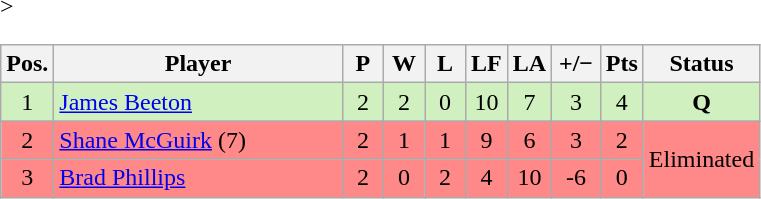<table class="wikitable" style="text-align:center; margin: 1em auto 1em auto, align:left">
<tr>
<th width=20>Pos.</th>
<th width=185>Player</th>
<th width=20>P</th>
<th width=20>W</th>
<th width=20>L</th>
<th width=20>LF</th>
<th width=20>LA</th>
<th width=25>+/−</th>
<th width=20>Pts</th>
<th width=70>Status</th>
</tr>
<tr style="background:#D0F0C0;" -->>
<td>1</td>
<td align=left> <a href='#'>James Beeton</a></td>
<td>2</td>
<td>2</td>
<td>0</td>
<td>10</td>
<td>7</td>
<td>3</td>
<td>4</td>
<td rowspan=1><strong>Q</strong></td>
</tr>
<tr style="background:#FF8888; -->">
<td>2</td>
<td align=left> <a href='#'>Shane McGuirk</a> (7)</td>
<td>2</td>
<td>1</td>
<td>1</td>
<td>9</td>
<td>6</td>
<td>3</td>
<td>2</td>
<td rowspan=2>Eliminated</td>
</tr>
<tr style="background:#FF8888; -->">
<td>3</td>
<td align=left> <a href='#'>Brad Phillips</a></td>
<td>2</td>
<td>0</td>
<td>2</td>
<td>4</td>
<td>10</td>
<td>-6</td>
<td>0</td>
</tr>
</table>
